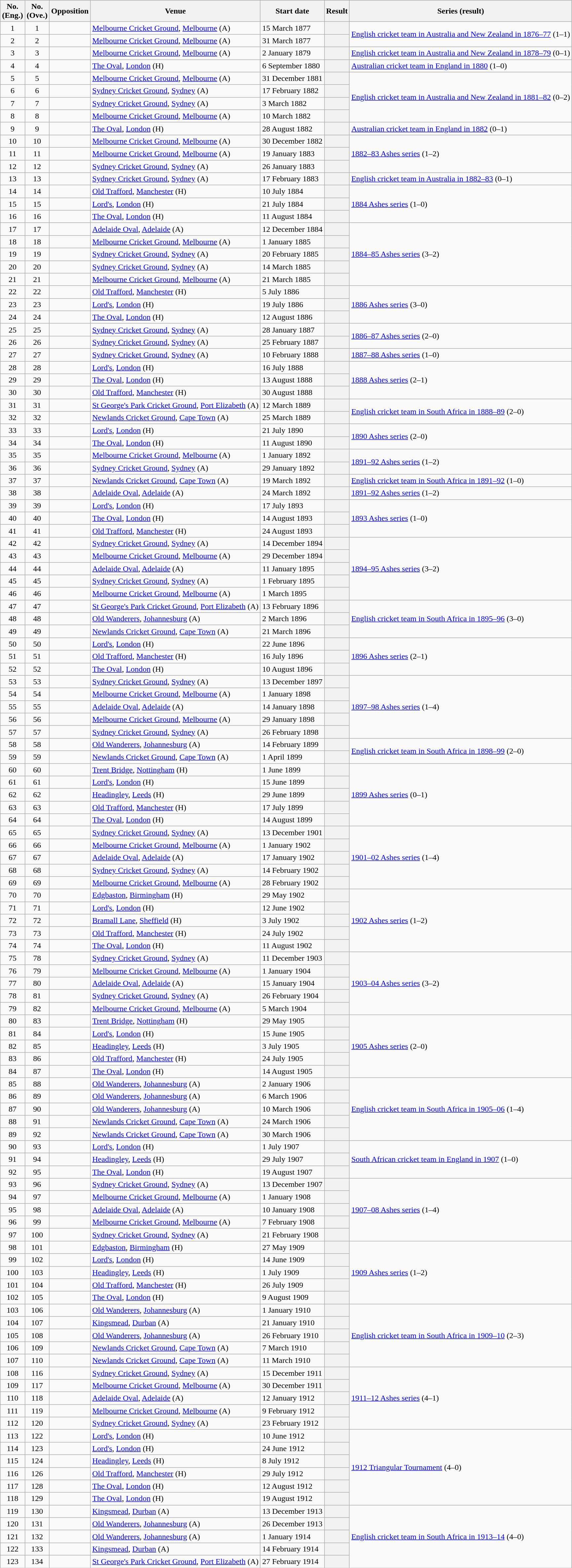<table class="wikitable sortable plainrowheaders">
<tr>
<th scope=col>No.<br>(Eng.)</th>
<th scope=col>No.<br>(Ove.)</th>
<th scope=col>Opposition</th>
<th scope=col>Venue</th>
<th scope=col data-sort-type=date>Start date</th>
<th scope=col data-sort-type=number>Result</th>
<th scope=col class=unsortable>Series (result)</th>
</tr>
<tr>
<td align=center>1</td>
<td align=center>1</td>
<td></td>
<td><a href='#'>Melbourne Cricket Ground</a>, <a href='#'>Melbourne</a> (A)</td>
<td>15 March 1877</td>
<th scope=row></th>
<td rowspan=2><a href='#'>English cricket team in Australia and New Zealand in 1876–77</a> (1–1)</td>
</tr>
<tr>
<td align=center>2</td>
<td align=center>2</td>
<td></td>
<td><a href='#'>Melbourne Cricket Ground</a>, <a href='#'>Melbourne</a> (A)</td>
<td>31 March 1877</td>
<th scope=row></th>
</tr>
<tr>
<td align=center>3</td>
<td align=center>3</td>
<td></td>
<td><a href='#'>Melbourne Cricket Ground</a>, <a href='#'>Melbourne</a> (A)</td>
<td>2 January 1879</td>
<th scope=row></th>
<td><a href='#'>English cricket team in Australia and New Zealand in 1878–79</a> (0–1)</td>
</tr>
<tr>
<td align=center>4</td>
<td align=center>4</td>
<td></td>
<td><a href='#'>The Oval</a>, <a href='#'>London</a> (H)</td>
<td>6 September 1880</td>
<th scope=row></th>
<td><a href='#'>Australian cricket team in England in 1880</a> (1–0)</td>
</tr>
<tr>
<td align=center>5</td>
<td align=center>5</td>
<td></td>
<td><a href='#'>Melbourne Cricket Ground</a>, <a href='#'>Melbourne</a> (A)</td>
<td>31 December 1881</td>
<th scope=row></th>
<td rowspan=4><a href='#'>English cricket team in Australia and New Zealand in 1881–82</a> (0–2)</td>
</tr>
<tr>
<td align=center>6</td>
<td align=center>6</td>
<td></td>
<td><a href='#'>Sydney Cricket Ground</a>, <a href='#'>Sydney</a> (A)</td>
<td>17 February 1882</td>
<th scope=row></th>
</tr>
<tr>
<td align=center>7</td>
<td align=center>7</td>
<td></td>
<td><a href='#'>Sydney Cricket Ground</a>, <a href='#'>Sydney</a> (A)</td>
<td>3 March 1882</td>
<th scope=row></th>
</tr>
<tr>
<td align=center>8</td>
<td align=center>8</td>
<td></td>
<td><a href='#'>Melbourne Cricket Ground</a>, <a href='#'>Melbourne</a> (A)</td>
<td>10 March 1882</td>
<th scope=row></th>
</tr>
<tr>
<td align=center>9</td>
<td align=center>9</td>
<td></td>
<td><a href='#'>The Oval</a>, <a href='#'>London</a> (H)</td>
<td>28 August 1882</td>
<th scope=row></th>
<td><a href='#'>Australian cricket team in England in 1882</a> (0–1)</td>
</tr>
<tr>
<td align=center>10</td>
<td align=center>10</td>
<td></td>
<td><a href='#'>Melbourne Cricket Ground</a>, <a href='#'>Melbourne</a> (A)</td>
<td>30 December 1882</td>
<th scope=row></th>
<td rowspan=3><a href='#'>1882–83 Ashes series</a> (1–2)</td>
</tr>
<tr>
<td align=center>11</td>
<td align=center>11</td>
<td></td>
<td><a href='#'>Melbourne Cricket Ground</a>, <a href='#'>Melbourne</a> (A)</td>
<td>19 January 1883</td>
<th scope=row></th>
</tr>
<tr>
<td align=center>12</td>
<td align=center>12</td>
<td></td>
<td><a href='#'>Sydney Cricket Ground</a>, <a href='#'>Sydney</a> (A)</td>
<td>26 January 1883</td>
<th scope=row></th>
</tr>
<tr>
<td align=center>13</td>
<td align=center>13</td>
<td></td>
<td><a href='#'>Sydney Cricket Ground</a>, <a href='#'>Sydney</a> (A)</td>
<td>17 February 1883</td>
<th scope=row></th>
<td><a href='#'>English cricket team in Australia in 1882–83</a> (0–1)</td>
</tr>
<tr>
<td align=center>14</td>
<td align=center>14</td>
<td></td>
<td><a href='#'>Old Trafford</a>, <a href='#'>Manchester</a> (H)</td>
<td>10 July 1884</td>
<th scope=row></th>
<td rowspan=3><a href='#'>1884 Ashes series</a> (1–0)</td>
</tr>
<tr>
<td align=center>15</td>
<td align=center>15</td>
<td></td>
<td><a href='#'>Lord's</a>, <a href='#'>London</a> (H)</td>
<td>21 July 1884</td>
<th scope=row></th>
</tr>
<tr>
<td align=center>16</td>
<td align=center>16</td>
<td></td>
<td><a href='#'>The Oval</a>, <a href='#'>London</a> (H)</td>
<td>11 August 1884</td>
<th scope=row></th>
</tr>
<tr>
<td align=center>17</td>
<td align=center>17</td>
<td></td>
<td><a href='#'>Adelaide Oval</a>, <a href='#'>Adelaide</a> (A)</td>
<td>12 December 1884</td>
<th scope=row></th>
<td rowspan=5><a href='#'>1884–85 Ashes series</a> (3–2)</td>
</tr>
<tr>
<td align=center>18</td>
<td align=center>18</td>
<td></td>
<td><a href='#'>Melbourne Cricket Ground</a>, <a href='#'>Melbourne</a> (A)</td>
<td>1 January 1885</td>
<th scope=row></th>
</tr>
<tr>
<td align=center>19</td>
<td align=center>19</td>
<td></td>
<td><a href='#'>Sydney Cricket Ground</a>, <a href='#'>Sydney</a> (A)</td>
<td>20 February 1885</td>
<th scope=row></th>
</tr>
<tr>
<td align=center>20</td>
<td align=center>20</td>
<td></td>
<td><a href='#'>Sydney Cricket Ground</a>, <a href='#'>Sydney</a> (A)</td>
<td>14 March 1885</td>
<th scope=row></th>
</tr>
<tr>
<td align=center>21</td>
<td align=center>21</td>
<td></td>
<td><a href='#'>Melbourne Cricket Ground</a>, <a href='#'>Melbourne</a> (A)</td>
<td>21 March 1885</td>
<th scope=row></th>
</tr>
<tr>
<td align=center>22</td>
<td align=center>22</td>
<td></td>
<td><a href='#'>Old Trafford</a>, <a href='#'>Manchester</a> (H)</td>
<td>5 July 1886</td>
<th scope=row></th>
<td rowspan=3><a href='#'>1886 Ashes series</a> (3–0)</td>
</tr>
<tr>
<td align=center>23</td>
<td align=center>23</td>
<td></td>
<td><a href='#'>Lord's</a>, <a href='#'>London</a> (H)</td>
<td>19 July 1886</td>
<th scope=row></th>
</tr>
<tr>
<td align=center>24</td>
<td align=center>24</td>
<td></td>
<td><a href='#'>The Oval</a>, <a href='#'>London</a> (H)</td>
<td>12 August 1886</td>
<th scope=row></th>
</tr>
<tr>
<td align=center>25</td>
<td align=center>25</td>
<td></td>
<td><a href='#'>Sydney Cricket Ground</a>, <a href='#'>Sydney</a> (A)</td>
<td>28 January 1887</td>
<th scope=row></th>
<td rowspan=2><a href='#'>1886–87 Ashes series</a> (2–0)</td>
</tr>
<tr>
<td align=center>26</td>
<td align=center>26</td>
<td></td>
<td><a href='#'>Sydney Cricket Ground</a>, <a href='#'>Sydney</a> (A)</td>
<td>25 February 1887</td>
<th scope=row></th>
</tr>
<tr>
<td align=center>27</td>
<td align=center>27</td>
<td></td>
<td><a href='#'>Sydney Cricket Ground</a>, <a href='#'>Sydney</a> (A)</td>
<td>10 February 1888</td>
<th scope=row></th>
<td><a href='#'>1887–88 Ashes series</a> (1–0)</td>
</tr>
<tr>
<td align=center>28</td>
<td align=center>28</td>
<td></td>
<td><a href='#'>Lord's</a>, <a href='#'>London</a> (H)</td>
<td>16 July 1888</td>
<th scope=row></th>
<td rowspan=3><a href='#'>1888 Ashes series</a> (2–1)</td>
</tr>
<tr>
<td align=center>29</td>
<td align=center>29</td>
<td></td>
<td><a href='#'>The Oval</a>, <a href='#'>London</a> (H)</td>
<td>13 August 1888</td>
<th scope=row></th>
</tr>
<tr>
<td align=center>30</td>
<td align=center>30</td>
<td></td>
<td><a href='#'>Old Trafford</a>, <a href='#'>Manchester</a> (H)</td>
<td>30 August 1888</td>
<th scope=row></th>
</tr>
<tr>
<td align=center>31</td>
<td align=center>31</td>
<td></td>
<td><a href='#'>St George's Park Cricket Ground</a>, <a href='#'>Port Elizabeth</a> (A)</td>
<td>12 March 1889</td>
<th scope=row></th>
<td rowspan=2><a href='#'>English cricket team in South Africa in 1888–89</a> (2–0)</td>
</tr>
<tr>
<td align=center>32</td>
<td align=center>32</td>
<td></td>
<td><a href='#'>Newlands Cricket Ground</a>, <a href='#'>Cape Town</a> (A)</td>
<td>25 March 1889</td>
<th scope=row></th>
</tr>
<tr>
<td align=center>33</td>
<td align=center>33</td>
<td></td>
<td><a href='#'>Lord's</a>, <a href='#'>London</a> (H)</td>
<td>21 July 1890</td>
<th scope=row></th>
<td rowspan=2><a href='#'>1890 Ashes series</a> (2–0)</td>
</tr>
<tr>
<td align=center>34</td>
<td align=center>34</td>
<td></td>
<td><a href='#'>The Oval</a>, <a href='#'>London</a> (H)</td>
<td>11 August 1890</td>
<th scope=row></th>
</tr>
<tr>
<td align=center>35</td>
<td align=center>35</td>
<td></td>
<td><a href='#'>Melbourne Cricket Ground</a>, <a href='#'>Melbourne</a> (A)</td>
<td>1 January 1892</td>
<th scope=row></th>
<td rowspan=2><a href='#'>1891–92 Ashes series</a> (1–2)</td>
</tr>
<tr>
<td align=center>36</td>
<td align=center>36</td>
<td></td>
<td><a href='#'>Sydney Cricket Ground</a>, <a href='#'>Sydney</a> (A)</td>
<td>29 January 1892</td>
<th scope=row></th>
</tr>
<tr>
<td align=center>37</td>
<td align=center>37</td>
<td></td>
<td><a href='#'>Newlands Cricket Ground</a>, <a href='#'>Cape Town</a> (A)</td>
<td>19 March 1892</td>
<th scope=row></th>
<td><a href='#'>English cricket team in South Africa in 1891–92</a> (1–0)</td>
</tr>
<tr>
<td align=center>38</td>
<td align=center>38</td>
<td></td>
<td><a href='#'>Adelaide Oval</a>, <a href='#'>Adelaide</a> (A)</td>
<td>24 March 1892</td>
<th scope=row></th>
<td><a href='#'>1891–92 Ashes series</a> (1–2)</td>
</tr>
<tr>
<td align=center>39</td>
<td align=center>39</td>
<td></td>
<td><a href='#'>Lord's</a>, <a href='#'>London</a> (H)</td>
<td>17 July 1893</td>
<th scope=row></th>
<td rowspan=3><a href='#'>1893 Ashes series</a> (1–0)</td>
</tr>
<tr>
<td align=center>40</td>
<td align=center>40</td>
<td></td>
<td><a href='#'>The Oval</a>, <a href='#'>London</a> (H)</td>
<td>14 August 1893</td>
<th scope=row></th>
</tr>
<tr>
<td align=center>41</td>
<td align=center>41</td>
<td></td>
<td><a href='#'>Old Trafford</a>, <a href='#'>Manchester</a> (H)</td>
<td>24 August 1893</td>
<th scope=row></th>
</tr>
<tr>
<td align=center>42</td>
<td align=center>42</td>
<td></td>
<td><a href='#'>Sydney Cricket Ground</a>, <a href='#'>Sydney</a> (A)</td>
<td>14 December 1894</td>
<th scope=row></th>
<td rowspan=5><a href='#'>1894–95 Ashes series</a> (3–2)</td>
</tr>
<tr>
<td align=center>43</td>
<td align=center>43</td>
<td></td>
<td><a href='#'>Melbourne Cricket Ground</a>, <a href='#'>Melbourne</a> (A)</td>
<td>29 December 1894</td>
<th scope=row></th>
</tr>
<tr>
<td align=center>44</td>
<td align=center>44</td>
<td></td>
<td><a href='#'>Adelaide Oval</a>, <a href='#'>Adelaide</a> (A)</td>
<td>11 January 1895</td>
<th scope=row></th>
</tr>
<tr>
<td align=center>45</td>
<td align=center>45</td>
<td></td>
<td><a href='#'>Sydney Cricket Ground</a>, <a href='#'>Sydney</a> (A)</td>
<td>1 February 1895</td>
<th scope=row></th>
</tr>
<tr>
<td align=center>46</td>
<td align=center>46</td>
<td></td>
<td><a href='#'>Melbourne Cricket Ground</a>, <a href='#'>Melbourne</a> (A)</td>
<td>1 March 1895</td>
<th scope=row></th>
</tr>
<tr>
<td align=center>47</td>
<td align=center>47</td>
<td></td>
<td><a href='#'>St George's Park Cricket Ground</a>, <a href='#'>Port Elizabeth</a> (A)</td>
<td>13 February 1896</td>
<th scope=row></th>
<td rowspan=3><a href='#'>English cricket team in South Africa in 1895–96</a> (3–0)</td>
</tr>
<tr>
<td align=center>48</td>
<td align=center>48</td>
<td></td>
<td><a href='#'>Old Wanderers</a>, <a href='#'>Johannesburg</a> (A)</td>
<td>2 March 1896</td>
<th scope=row></th>
</tr>
<tr>
<td align=center>49</td>
<td align=center>49</td>
<td></td>
<td><a href='#'>Newlands Cricket Ground</a>, <a href='#'>Cape Town</a> (A)</td>
<td>21 March 1896</td>
<th scope=row></th>
</tr>
<tr>
<td align=center>50</td>
<td align=center>50</td>
<td></td>
<td><a href='#'>Lord's</a>, <a href='#'>London</a> (H)</td>
<td>22 June 1896</td>
<th scope=row></th>
<td rowspan=3><a href='#'>1896 Ashes series</a> (2–1)</td>
</tr>
<tr>
<td align=center>51</td>
<td align=center>51</td>
<td></td>
<td><a href='#'>Old Trafford</a>, <a href='#'>Manchester</a> (H)</td>
<td>16 July 1896</td>
<th scope=row></th>
</tr>
<tr>
<td align=center>52</td>
<td align=center>52</td>
<td></td>
<td><a href='#'>The Oval</a>, <a href='#'>London</a> (H)</td>
<td>10 August 1896</td>
<th scope=row></th>
</tr>
<tr>
<td align=center>53</td>
<td align=center>53</td>
<td></td>
<td><a href='#'>Sydney Cricket Ground</a>, <a href='#'>Sydney</a> (A)</td>
<td>13 December 1897</td>
<th scope=row></th>
<td rowspan=5><a href='#'>1897–98 Ashes series</a> (1–4)</td>
</tr>
<tr>
<td align=center>54</td>
<td align=center>54</td>
<td></td>
<td><a href='#'>Melbourne Cricket Ground</a>, <a href='#'>Melbourne</a> (A)</td>
<td>1 January 1898</td>
<th scope=row></th>
</tr>
<tr>
<td align=center>55</td>
<td align=center>55</td>
<td></td>
<td><a href='#'>Adelaide Oval</a>, <a href='#'>Adelaide</a> (A)</td>
<td>14 January 1898</td>
<th scope=row></th>
</tr>
<tr>
<td align=center>56</td>
<td align=center>56</td>
<td></td>
<td><a href='#'>Melbourne Cricket Ground</a>, <a href='#'>Melbourne</a> (A)</td>
<td>29 January 1898</td>
<th scope=row></th>
</tr>
<tr>
<td align=center>57</td>
<td align=center>57</td>
<td></td>
<td><a href='#'>Sydney Cricket Ground</a>, <a href='#'>Sydney</a> (A)</td>
<td>26 February 1898</td>
<th scope=row></th>
</tr>
<tr>
<td align=center>58</td>
<td align=center>58</td>
<td></td>
<td><a href='#'>Old Wanderers</a>, <a href='#'>Johannesburg</a> (A)</td>
<td>14 February 1899</td>
<th scope=row></th>
<td rowspan=2><a href='#'>English cricket team in South Africa in 1898–99</a> (2–0)</td>
</tr>
<tr>
<td align=center>59</td>
<td align=center>59</td>
<td></td>
<td><a href='#'>Newlands Cricket Ground</a>, <a href='#'>Cape Town</a> (A)</td>
<td>1 April 1899</td>
<th scope=row></th>
</tr>
<tr>
<td align=center>60</td>
<td align=center>60</td>
<td></td>
<td><a href='#'>Trent Bridge</a>, <a href='#'>Nottingham</a> (H)</td>
<td>1 June 1899</td>
<th scope=row></th>
<td rowspan=5><a href='#'>1899 Ashes series</a> (0–1)</td>
</tr>
<tr>
<td align=center>61</td>
<td align=center>61</td>
<td></td>
<td><a href='#'>Lord's</a>, <a href='#'>London</a> (H)</td>
<td>15 June 1899</td>
<th scope=row></th>
</tr>
<tr>
<td align=center>62</td>
<td align=center>62</td>
<td></td>
<td><a href='#'>Headingley</a>, <a href='#'>Leeds</a> (H)</td>
<td>29 June 1899</td>
<th scope=row></th>
</tr>
<tr>
<td align=center>63</td>
<td align=center>63</td>
<td></td>
<td><a href='#'>Old Trafford</a>, <a href='#'>Manchester</a> (H)</td>
<td>17 July 1899</td>
<th scope=row></th>
</tr>
<tr>
<td align=center>64</td>
<td align=center>64</td>
<td></td>
<td><a href='#'>The Oval</a>, <a href='#'>London</a> (H)</td>
<td>14 August 1899</td>
<th scope=row></th>
</tr>
<tr>
<td align=center>65</td>
<td align=center>65</td>
<td></td>
<td><a href='#'>Sydney Cricket Ground</a>, <a href='#'>Sydney</a> (A)</td>
<td>13 December 1901</td>
<th scope=row></th>
<td rowspan=5><a href='#'>1901–02 Ashes series</a> (1–4)</td>
</tr>
<tr>
<td align=center>66</td>
<td align=center>66</td>
<td></td>
<td><a href='#'>Melbourne Cricket Ground</a>, <a href='#'>Melbourne</a> (A)</td>
<td>1 January 1902</td>
<th scope=row></th>
</tr>
<tr>
<td align=center>67</td>
<td align=center>67</td>
<td></td>
<td><a href='#'>Adelaide Oval</a>, <a href='#'>Adelaide</a> (A)</td>
<td>17 January 1902</td>
<th scope=row></th>
</tr>
<tr>
<td align=center>68</td>
<td align=center>68</td>
<td></td>
<td><a href='#'>Sydney Cricket Ground</a>, <a href='#'>Sydney</a> (A)</td>
<td>14 February 1902</td>
<th scope=row></th>
</tr>
<tr>
<td align=center>69</td>
<td align=center>69</td>
<td></td>
<td><a href='#'>Melbourne Cricket Ground</a>, <a href='#'>Melbourne</a> (A)</td>
<td>28 February 1902</td>
<th scope=row></th>
</tr>
<tr>
<td align=center>70</td>
<td align=center>70</td>
<td></td>
<td><a href='#'>Edgbaston</a>, <a href='#'>Birmingham</a> (H)</td>
<td>29 May 1902</td>
<th scope=row></th>
<td rowspan=5><a href='#'>1902 Ashes series</a> (1–2)</td>
</tr>
<tr>
<td align=center>71</td>
<td align=center>71</td>
<td></td>
<td><a href='#'>Lord's</a>, <a href='#'>London</a> (H)</td>
<td>12 June 1902</td>
<th scope=row></th>
</tr>
<tr>
<td align=center>72</td>
<td align=center>72</td>
<td></td>
<td><a href='#'>Bramall Lane</a>, <a href='#'>Sheffield</a> (H)</td>
<td>3 July 1902</td>
<th scope=row></th>
</tr>
<tr>
<td align=center>73</td>
<td align=center>73</td>
<td></td>
<td><a href='#'>Old Trafford</a>, <a href='#'>Manchester</a> (H)</td>
<td>24 July 1902</td>
<th scope=row></th>
</tr>
<tr>
<td align=center>74</td>
<td align=center>74</td>
<td></td>
<td><a href='#'>The Oval</a>, <a href='#'>London</a> (H)</td>
<td>11 August 1902</td>
<th scope=row></th>
</tr>
<tr>
<td align=center>75</td>
<td align=center>78</td>
<td></td>
<td><a href='#'>Sydney Cricket Ground</a>, <a href='#'>Sydney</a> (A)</td>
<td>11 December 1903</td>
<th scope=row></th>
<td rowspan=5><a href='#'>1903–04 Ashes series</a> (3–2)</td>
</tr>
<tr>
<td align=center>76</td>
<td align=center>79</td>
<td></td>
<td><a href='#'>Melbourne Cricket Ground</a>, <a href='#'>Melbourne</a> (A)</td>
<td>1 January 1904</td>
<th scope=row></th>
</tr>
<tr>
<td align=center>77</td>
<td align=center>80</td>
<td></td>
<td><a href='#'>Adelaide Oval</a>, <a href='#'>Adelaide</a> (A)</td>
<td>15 January 1904</td>
<th scope=row></th>
</tr>
<tr>
<td align=center>78</td>
<td align=center>81</td>
<td></td>
<td><a href='#'>Sydney Cricket Ground</a>, <a href='#'>Sydney</a> (A)</td>
<td>26 February 1904</td>
<th scope=row></th>
</tr>
<tr>
<td align=center>79</td>
<td align=center>82</td>
<td></td>
<td><a href='#'>Melbourne Cricket Ground</a>, <a href='#'>Melbourne</a> (A)</td>
<td>5 March 1904</td>
<th scope=row></th>
</tr>
<tr>
<td align=center>80</td>
<td align=center>83</td>
<td></td>
<td><a href='#'>Trent Bridge</a>, <a href='#'>Nottingham</a> (H)</td>
<td>29 May 1905</td>
<th scope=row></th>
<td rowspan=5><a href='#'>1905 Ashes series</a> (2–0)</td>
</tr>
<tr>
<td align=center>81</td>
<td align=center>84</td>
<td></td>
<td><a href='#'>Lord's</a>, <a href='#'>London</a> (H)</td>
<td>15 June 1905</td>
<th scope=row></th>
</tr>
<tr>
<td align=center>82</td>
<td align=center>85</td>
<td></td>
<td><a href='#'>Headingley</a>, <a href='#'>Leeds</a> (H)</td>
<td>3 July 1905</td>
<th scope=row></th>
</tr>
<tr>
<td align=center>83</td>
<td align=center>86</td>
<td></td>
<td><a href='#'>Old Trafford</a>, <a href='#'>Manchester</a> (H)</td>
<td>24 July 1905</td>
<th scope=row></th>
</tr>
<tr>
<td align=center>84</td>
<td align=center>87</td>
<td></td>
<td><a href='#'>The Oval</a>, <a href='#'>London</a> (H)</td>
<td>14 August 1905</td>
<th scope=row></th>
</tr>
<tr>
<td align=center>85</td>
<td align=center>88</td>
<td></td>
<td><a href='#'>Old Wanderers</a>, <a href='#'>Johannesburg</a> (A)</td>
<td>2 January 1906</td>
<th scope=row></th>
<td rowspan=5><a href='#'>English cricket team in South Africa in 1905–06</a> (1–4)</td>
</tr>
<tr>
<td align=center>86</td>
<td align=center>89</td>
<td></td>
<td><a href='#'>Old Wanderers</a>, <a href='#'>Johannesburg</a> (A)</td>
<td>6 March 1906</td>
<th scope=row></th>
</tr>
<tr>
<td align=center>87</td>
<td align=center>90</td>
<td></td>
<td><a href='#'>Old Wanderers</a>, <a href='#'>Johannesburg</a> (A)</td>
<td>10 March 1906</td>
<th scope=row></th>
</tr>
<tr>
<td align=center>88</td>
<td align=center>91</td>
<td></td>
<td><a href='#'>Newlands Cricket Ground</a>, <a href='#'>Cape Town</a> (A)</td>
<td>24 March 1906</td>
<th scope=row></th>
</tr>
<tr>
<td align=center>89</td>
<td align=center>92</td>
<td></td>
<td><a href='#'>Newlands Cricket Ground</a>, <a href='#'>Cape Town</a> (A)</td>
<td>30 March 1906</td>
<th scope=row></th>
</tr>
<tr>
<td align=center>90</td>
<td align=center>93</td>
<td></td>
<td><a href='#'>Lord's</a>, <a href='#'>London</a> (H)</td>
<td>1 July 1907</td>
<th scope=row></th>
<td rowspan=3><a href='#'>South African cricket team in England in 1907</a> (1–0)</td>
</tr>
<tr>
<td align=center>91</td>
<td align=center>94</td>
<td></td>
<td><a href='#'>Headingley</a>, <a href='#'>Leeds</a> (H)</td>
<td>29 July 1907</td>
<th scope=row></th>
</tr>
<tr>
<td align=center>92</td>
<td align=center>95</td>
<td></td>
<td><a href='#'>The Oval</a>, <a href='#'>London</a> (H)</td>
<td>19 August 1907</td>
<th scope=row></th>
</tr>
<tr>
<td align=center>93</td>
<td align=center>96</td>
<td></td>
<td><a href='#'>Sydney Cricket Ground</a>, <a href='#'>Sydney</a> (A)</td>
<td>13 December 1907</td>
<th scope=row></th>
<td rowspan=5><a href='#'>1907–08 Ashes series</a> (1–4)</td>
</tr>
<tr>
<td align=center>94</td>
<td align=center>97</td>
<td></td>
<td><a href='#'>Melbourne Cricket Ground</a>, <a href='#'>Melbourne</a> (A)</td>
<td>1 January 1908</td>
<th scope=row></th>
</tr>
<tr>
<td align=center>95</td>
<td align=center>98</td>
<td></td>
<td><a href='#'>Adelaide Oval</a>, <a href='#'>Adelaide</a> (A)</td>
<td>10 January 1908</td>
<th scope=row></th>
</tr>
<tr>
<td align=center>96</td>
<td align=center>99</td>
<td></td>
<td><a href='#'>Melbourne Cricket Ground</a>, <a href='#'>Melbourne</a> (A)</td>
<td>7 February 1908</td>
<th scope=row></th>
</tr>
<tr>
<td align=center>97</td>
<td align=center>100</td>
<td></td>
<td><a href='#'>Sydney Cricket Ground</a>, <a href='#'>Sydney</a> (A)</td>
<td>21 February 1908</td>
<th scope=row></th>
</tr>
<tr>
<td align=center>98</td>
<td align=center>101</td>
<td></td>
<td><a href='#'>Edgbaston</a>, <a href='#'>Birmingham</a> (H)</td>
<td>27 May 1909</td>
<th scope=row></th>
<td rowspan=5><a href='#'>1909 Ashes series</a> (1–2)</td>
</tr>
<tr>
<td align=center>99</td>
<td align=center>102</td>
<td></td>
<td><a href='#'>Lord's</a>, <a href='#'>London</a> (H)</td>
<td>14 June 1909</td>
<th scope=row></th>
</tr>
<tr>
<td align=center>100</td>
<td align=center>103</td>
<td></td>
<td><a href='#'>Headingley</a>, <a href='#'>Leeds</a> (H)</td>
<td>1 July 1909</td>
<th scope=row></th>
</tr>
<tr>
<td align=center>101</td>
<td align=center>104</td>
<td></td>
<td><a href='#'>Old Trafford</a>, <a href='#'>Manchester</a> (H)</td>
<td>26 July 1909</td>
<th scope=row></th>
</tr>
<tr>
<td align=center>102</td>
<td align=center>105</td>
<td></td>
<td><a href='#'>The Oval</a>, <a href='#'>London</a> (H)</td>
<td>9 August 1909</td>
<th scope=row></th>
</tr>
<tr>
<td align=center>103</td>
<td align=center>106</td>
<td></td>
<td><a href='#'>Old Wanderers</a>, <a href='#'>Johannesburg</a> (A)</td>
<td>1 January 1910</td>
<th scope=row></th>
<td rowspan=5><a href='#'>English cricket team in South Africa in 1909–10</a> (2–3)</td>
</tr>
<tr>
<td align=center>104</td>
<td align=center>107</td>
<td></td>
<td><a href='#'>Kingsmead</a>, <a href='#'>Durban</a> (A)</td>
<td>21 January 1910</td>
<th scope=row></th>
</tr>
<tr>
<td align=center>105</td>
<td align=center>108</td>
<td></td>
<td><a href='#'>Old Wanderers</a>, <a href='#'>Johannesburg</a> (A)</td>
<td>26 February 1910</td>
<th scope=row></th>
</tr>
<tr>
<td align=center>106</td>
<td align=center>109</td>
<td></td>
<td><a href='#'>Newlands Cricket Ground</a>, <a href='#'>Cape Town</a> (A)</td>
<td>7 March 1910</td>
<th scope=row></th>
</tr>
<tr>
<td align=center>107</td>
<td align=center>110</td>
<td></td>
<td><a href='#'>Newlands Cricket Ground</a>, <a href='#'>Cape Town</a> (A)</td>
<td>11 March 1910</td>
<th scope=row></th>
</tr>
<tr>
<td align=center>108</td>
<td align=center>116</td>
<td></td>
<td><a href='#'>Sydney Cricket Ground</a>, <a href='#'>Sydney</a> (A)</td>
<td>15 December 1911</td>
<th scope=row></th>
<td rowspan=5><a href='#'>1911–12 Ashes series</a> (4–1)</td>
</tr>
<tr>
<td align=center>109</td>
<td align=center>117</td>
<td></td>
<td><a href='#'>Melbourne Cricket Ground</a>, <a href='#'>Melbourne</a> (A)</td>
<td>30 December 1911</td>
<th scope=row></th>
</tr>
<tr>
<td align=center>110</td>
<td align=center>118</td>
<td></td>
<td><a href='#'>Adelaide Oval</a>, <a href='#'>Adelaide</a> (A)</td>
<td>12 January 1912</td>
<th scope=row></th>
</tr>
<tr>
<td align=center>111</td>
<td align=center>119</td>
<td></td>
<td><a href='#'>Melbourne Cricket Ground</a>, <a href='#'>Melbourne</a> (A)</td>
<td>9 February 1912</td>
<th scope=row></th>
</tr>
<tr>
<td align=center>112</td>
<td align=center>120</td>
<td></td>
<td><a href='#'>Sydney Cricket Ground</a>, <a href='#'>Sydney</a> (A)</td>
<td>23 February 1912</td>
<th scope=row></th>
</tr>
<tr>
<td align=center>113</td>
<td align=center>122</td>
<td></td>
<td><a href='#'>Lord's</a>, <a href='#'>London</a> (H)</td>
<td>10 June 1912</td>
<th scope=row></th>
<td rowspan=6><a href='#'>1912 Triangular Tournament</a> (4–0)</td>
</tr>
<tr>
<td align=center>114</td>
<td align=center>123</td>
<td></td>
<td><a href='#'>Lord's</a>, <a href='#'>London</a> (H)</td>
<td>24 June 1912</td>
<th scope=row></th>
</tr>
<tr>
<td align=center>115</td>
<td align=center>124</td>
<td></td>
<td><a href='#'>Headingley</a>, <a href='#'>Leeds</a> (H)</td>
<td>8 July 1912</td>
<th scope=row></th>
</tr>
<tr>
<td align=center>116</td>
<td align=center>126</td>
<td></td>
<td><a href='#'>Old Trafford</a>, <a href='#'>Manchester</a> (H)</td>
<td>29 July 1912</td>
<th scope=row></th>
</tr>
<tr>
<td align=center>117</td>
<td align=center>128</td>
<td></td>
<td><a href='#'>The Oval</a>, <a href='#'>London</a> (H)</td>
<td>12 August 1912</td>
<th scope=row></th>
</tr>
<tr>
<td align=center>118</td>
<td align=center>129</td>
<td></td>
<td><a href='#'>The Oval</a>, <a href='#'>London</a> (H)</td>
<td>19 August 1912</td>
<th scope=row></th>
</tr>
<tr>
<td align=center>119</td>
<td align=center>130</td>
<td></td>
<td><a href='#'>Kingsmead</a>, <a href='#'>Durban</a> (A)</td>
<td>13 December 1913</td>
<th scope=row></th>
<td rowspan=5><a href='#'>English cricket team in South Africa in 1913–14</a> (4–0)</td>
</tr>
<tr>
<td align=center>120</td>
<td align=center>131</td>
<td></td>
<td><a href='#'>Old Wanderers</a>, <a href='#'>Johannesburg</a> (A)</td>
<td>26 December 1913</td>
<th scope=row></th>
</tr>
<tr>
<td align=center>121</td>
<td align=center>132</td>
<td></td>
<td><a href='#'>Old Wanderers</a>, <a href='#'>Johannesburg</a> (A)</td>
<td>1 January 1914</td>
<th scope=row></th>
</tr>
<tr>
<td align=center>122</td>
<td align=center>133</td>
<td></td>
<td><a href='#'>Kingsmead</a>, <a href='#'>Durban</a> (A)</td>
<td>14 February 1914</td>
<th scope=row></th>
</tr>
<tr>
<td align=center>123</td>
<td align=center>134</td>
<td></td>
<td><a href='#'>St George's Park Cricket Ground</a>, <a href='#'>Port Elizabeth</a> (A)</td>
<td>27 February 1914</td>
<th scope=row></th>
</tr>
</table>
